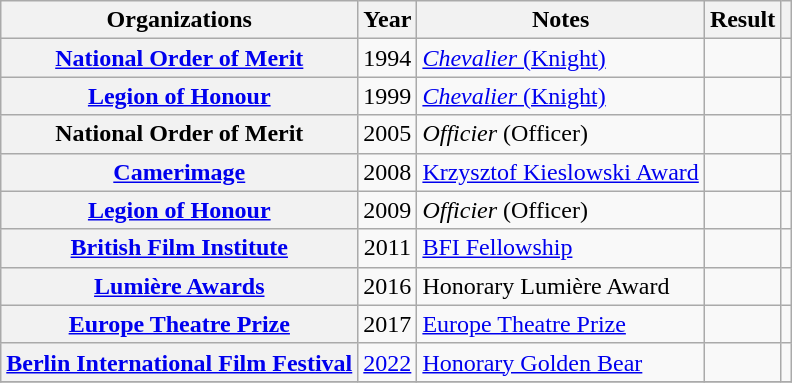<table class= "wikitable plainrowheaders sortable">
<tr>
<th>Organizations</th>
<th scope="col">Year</th>
<th scope="col">Notes</th>
<th scope="col">Result</th>
<th scope="col" class="unsortable"></th>
</tr>
<tr>
<th scope="row" rowspan="1"><a href='#'>National Order of Merit</a></th>
<td style="text-align:center;">1994</td>
<td><a href='#'><em>Chevalier</em> (Knight)</a></td>
<td></td>
<td style="text-align:center;"></td>
</tr>
<tr>
<th scope="row" rowspan="1"><a href='#'>Legion of Honour</a></th>
<td style="text-align:center;">1999</td>
<td><a href='#'><em>Chevalier</em> (Knight)</a></td>
<td></td>
<td style="text-align:center;"></td>
</tr>
<tr>
<th scope="row" rowspan="1">National Order of Merit</th>
<td style="text-align:center;">2005</td>
<td><em>Officier</em> (Officer)</td>
<td></td>
<td style="text-align:center;"></td>
</tr>
<tr>
<th scope="row" rowspan="1"><a href='#'>Camerimage</a></th>
<td style="text-align:center;">2008</td>
<td><a href='#'>Krzysztof Kieslowski Award</a></td>
<td></td>
<td style="text-align:center;"></td>
</tr>
<tr>
<th scope="row" rowspan="1"><a href='#'>Legion of Honour</a></th>
<td style="text-align:center;">2009</td>
<td><em>Officier</em> (Officer)</td>
<td></td>
<td style="text-align:center;"></td>
</tr>
<tr>
<th scope="row" rowspan="1"><a href='#'>British Film Institute</a></th>
<td style="text-align:center;">2011</td>
<td><a href='#'>BFI Fellowship</a></td>
<td></td>
<td style="text-align:center;"></td>
</tr>
<tr>
<th scope="row" rowspan="1"><a href='#'>Lumière Awards</a></th>
<td style="text-align:center;">2016</td>
<td>Honorary Lumière Award</td>
<td></td>
<td style="text-align:center;"></td>
</tr>
<tr>
<th scope="row" rowspan="1"><a href='#'>Europe Theatre Prize</a></th>
<td style="text-align:center;">2017</td>
<td><a href='#'>Europe Theatre Prize</a></td>
<td></td>
<td style="text-align:center;"></td>
</tr>
<tr>
<th scope="row" rowspan="1"><a href='#'>Berlin International Film Festival</a></th>
<td style="text-align:center;"><a href='#'>2022</a></td>
<td><a href='#'>Honorary Golden Bear</a></td>
<td></td>
<td style="text-align:center;"></td>
</tr>
<tr>
</tr>
</table>
